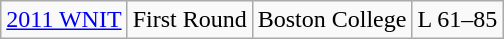<table class="wikitable" style="text-align:center;">
<tr align="center">
<td><a href='#'>2011 WNIT</a></td>
<td>First Round</td>
<td>Boston College</td>
<td>L 61–85</td>
</tr>
</table>
